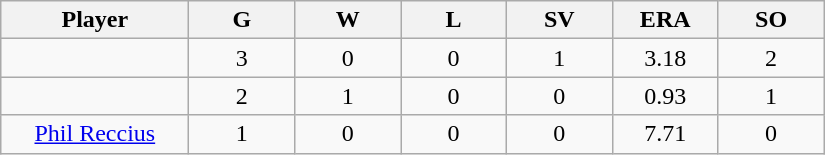<table class="wikitable sortable">
<tr>
<th bgcolor="#DDDDFF" width="16%">Player</th>
<th bgcolor="#DDDDFF" width="9%">G</th>
<th bgcolor="#DDDDFF" width="9%">W</th>
<th bgcolor="#DDDDFF" width="9%">L</th>
<th bgcolor="#DDDDFF" width="9%">SV</th>
<th bgcolor="#DDDDFF" width="9%">ERA</th>
<th bgcolor="#DDDDFF" width="9%">SO</th>
</tr>
<tr align="center">
<td></td>
<td>3</td>
<td>0</td>
<td>0</td>
<td>1</td>
<td>3.18</td>
<td>2</td>
</tr>
<tr align="center">
<td></td>
<td>2</td>
<td>1</td>
<td>0</td>
<td>0</td>
<td>0.93</td>
<td>1</td>
</tr>
<tr align=center>
<td><a href='#'>Phil Reccius</a></td>
<td>1</td>
<td>0</td>
<td>0</td>
<td>0</td>
<td>7.71</td>
<td>0</td>
</tr>
</table>
